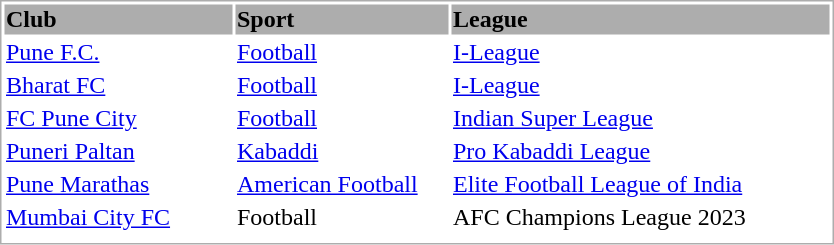<table style="border: 1px solid #ADADAD; margin-bottom: 10px; padding-bottom: 5px;">
<tr style="background:#adadad; text-align:left;">
<th style="width:150px;">Club</th>
<th style="width:140px;">Sport</th>
<th style="width:250px;">League</th>
</tr>
<tr>
<td><a href='#'>Pune F.C.</a></td>
<td><a href='#'>Football</a></td>
<td><a href='#'>I-League</a></td>
</tr>
<tr>
<td><a href='#'>Bharat FC</a></td>
<td><a href='#'>Football</a></td>
<td><a href='#'>I-League</a></td>
</tr>
<tr>
<td><a href='#'>FC Pune City</a></td>
<td><a href='#'>Football</a></td>
<td><a href='#'>Indian Super League</a></td>
</tr>
<tr>
<td><a href='#'>Puneri Paltan</a></td>
<td><a href='#'>Kabaddi</a></td>
<td><a href='#'>Pro Kabaddi League</a></td>
</tr>
<tr>
<td><a href='#'>Pune Marathas</a></td>
<td><a href='#'>American Football</a></td>
<td><a href='#'>Elite Football League of India</a></td>
</tr>
<tr>
<td><a href='#'>Mumbai City FC</a></td>
<td>Football</td>
<td>AFC Champions League 2023</td>
</tr>
</table>
